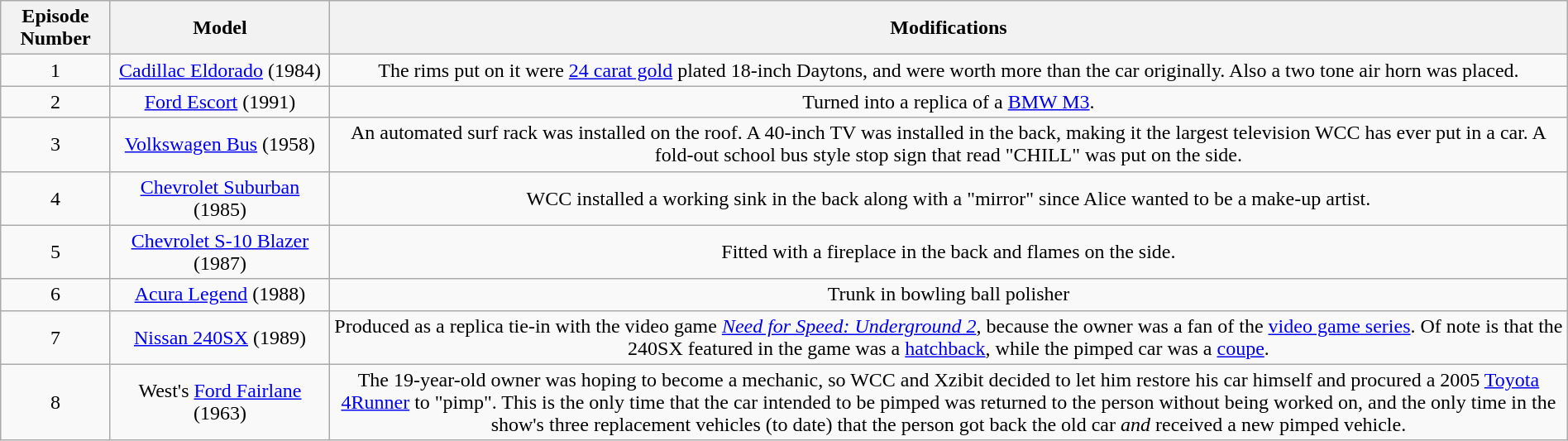<table class="wikitable" style="text-align:center; width:100%;">
<tr>
<th width=7%>Episode Number</th>
<th width=14%>Model</th>
<th width=79%>Modifications</th>
</tr>
<tr>
<td>1</td>
<td><a href='#'>Cadillac Eldorado</a> (1984)</td>
<td>The rims put on it were <a href='#'>24 carat gold</a> plated 18-inch Daytons, and were worth more than the car originally. Also a two tone air horn was placed.</td>
</tr>
<tr>
<td>2</td>
<td><a href='#'>Ford Escort</a> (1991)</td>
<td>Turned into a replica of a <a href='#'>BMW M3</a>.</td>
</tr>
<tr>
<td>3</td>
<td><a href='#'>Volkswagen Bus</a> (1958)</td>
<td>An automated surf rack was installed on the roof. A 40-inch TV was installed in the back, making it the largest television WCC has ever put in a car. A fold-out school bus style stop sign that read "CHILL" was put on the side.</td>
</tr>
<tr>
<td>4</td>
<td><a href='#'>Chevrolet Suburban</a> (1985)</td>
<td>WCC installed a working sink in the back along with a "mirror" since Alice wanted to be a make-up artist.</td>
</tr>
<tr>
<td>5</td>
<td><a href='#'>Chevrolet S-10 Blazer</a> (1987)</td>
<td>Fitted with a fireplace in the back and flames on the side.</td>
</tr>
<tr>
<td>6</td>
<td><a href='#'>Acura Legend</a> (1988)</td>
<td>Trunk in bowling ball polisher</td>
</tr>
<tr>
<td>7</td>
<td><a href='#'>Nissan 240SX</a> (1989)</td>
<td>Produced as a replica tie-in with the video game <em><a href='#'>Need for Speed: Underground 2</a></em>, because the owner was a fan of the <a href='#'>video game series</a>. Of note is that the 240SX featured in the game was a <a href='#'>hatchback</a>, while the pimped car was a <a href='#'>coupe</a>.</td>
</tr>
<tr>
<td>8</td>
<td>West's <a href='#'>Ford Fairlane</a> (1963)</td>
<td>The 19-year-old owner was hoping to become a mechanic, so WCC and Xzibit decided to let him restore his car himself and procured a 2005 <a href='#'>Toyota 4Runner</a> to "pimp". This is the only time that the car intended to be pimped was returned to the person without being worked on, and the only time in the show's three replacement vehicles (to date) that the person got back the old car <em>and</em> received a new pimped vehicle.</td>
</tr>
</table>
